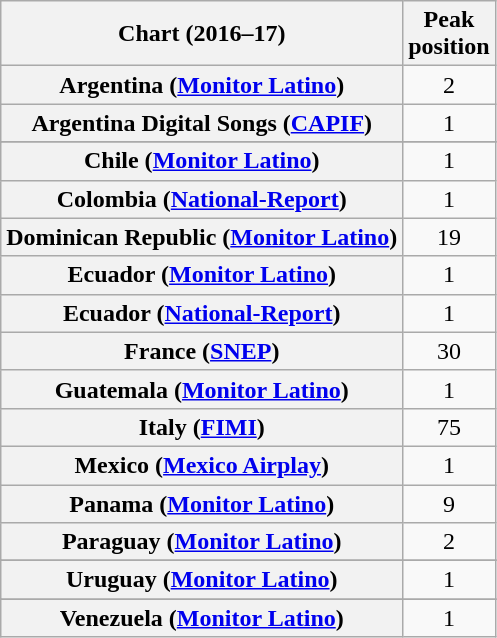<table class="wikitable sortable plainrowheaders" style="text-align:center">
<tr>
<th>Chart (2016–17)</th>
<th>Peak<br>position</th>
</tr>
<tr>
<th scope="row">Argentina (<a href='#'>Monitor Latino</a>)</th>
<td>2</td>
</tr>
<tr>
<th scope="row">Argentina Digital Songs (<a href='#'>CAPIF</a>)</th>
<td>1</td>
</tr>
<tr>
</tr>
<tr>
<th scope="row">Chile (<a href='#'>Monitor Latino</a>)</th>
<td>1</td>
</tr>
<tr>
<th scope="row">Colombia (<a href='#'>National-Report</a>)</th>
<td>1</td>
</tr>
<tr>
<th scope="row">Dominican Republic (<a href='#'>Monitor Latino</a>)</th>
<td>19</td>
</tr>
<tr>
<th scope="row">Ecuador (<a href='#'>Monitor Latino</a>)</th>
<td>1</td>
</tr>
<tr>
<th scope="row">Ecuador (<a href='#'>National-Report</a>)</th>
<td>1</td>
</tr>
<tr>
<th scope="row">France (<a href='#'>SNEP</a>)</th>
<td>30</td>
</tr>
<tr>
<th scope="row">Guatemala (<a href='#'>Monitor Latino</a>)</th>
<td>1</td>
</tr>
<tr>
<th scope="row">Italy (<a href='#'>FIMI</a>)</th>
<td>75</td>
</tr>
<tr>
<th scope="row">Mexico (<a href='#'>Mexico Airplay</a>)</th>
<td style="text-align:center;">1</td>
</tr>
<tr>
<th scope="row">Panama (<a href='#'>Monitor Latino</a>)</th>
<td>9</td>
</tr>
<tr>
<th scope="row">Paraguay (<a href='#'>Monitor Latino</a>)</th>
<td>2</td>
</tr>
<tr>
</tr>
<tr>
</tr>
<tr>
</tr>
<tr>
</tr>
<tr>
<th scope="row">Uruguay (<a href='#'>Monitor Latino</a>)</th>
<td>1</td>
</tr>
<tr>
</tr>
<tr>
</tr>
<tr>
</tr>
<tr>
</tr>
<tr>
</tr>
<tr>
<th scope="row">Venezuela (<a href='#'>Monitor Latino</a>)</th>
<td>1</td>
</tr>
</table>
